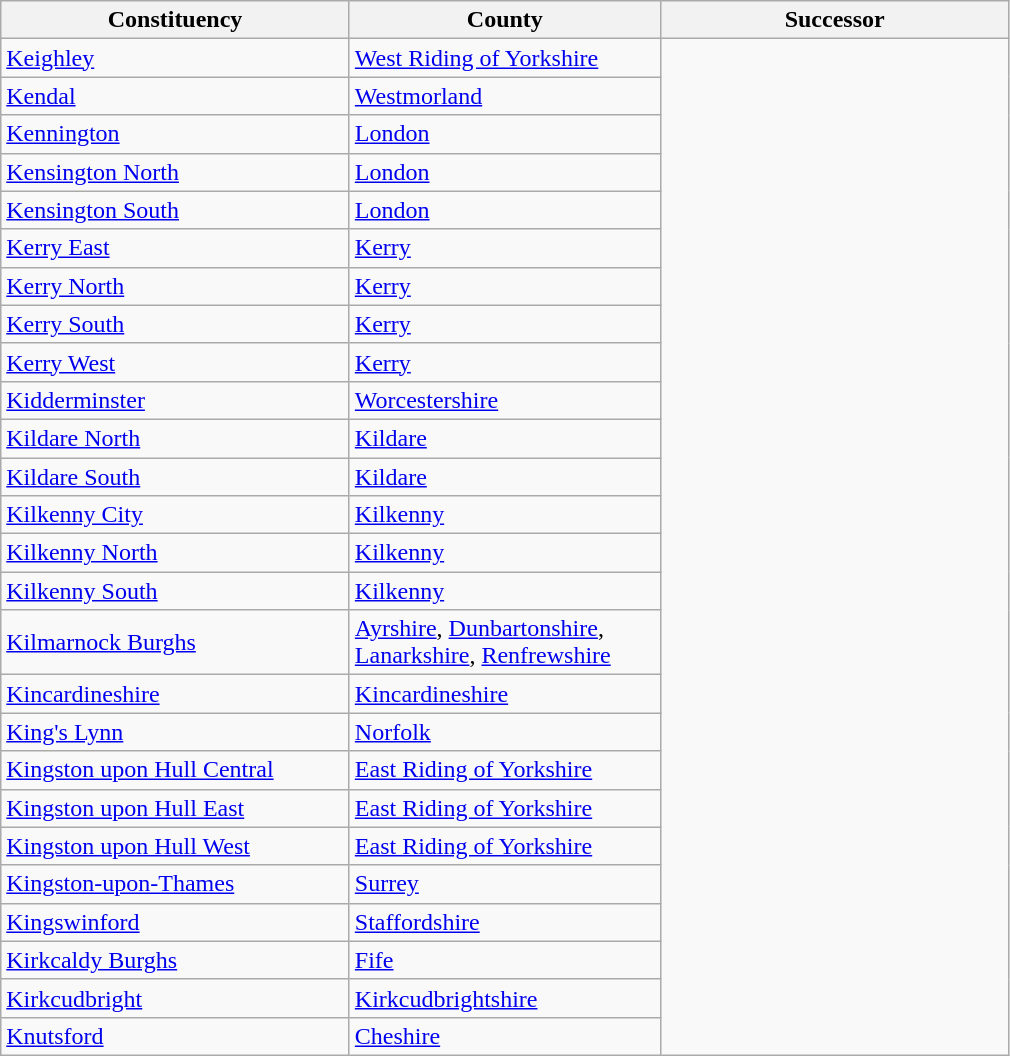<table class="wikitable">
<tr>
<th width="225px">Constituency</th>
<th width="200px">County</th>
<th width="225px">Successor</th>
</tr>
<tr>
<td><a href='#'>Keighley</a></td>
<td><a href='#'>West Riding of Yorkshire</a></td>
</tr>
<tr>
<td><a href='#'>Kendal</a></td>
<td><a href='#'>Westmorland</a></td>
</tr>
<tr>
<td><a href='#'>Kennington</a></td>
<td><a href='#'>London</a></td>
</tr>
<tr>
<td><a href='#'>Kensington North</a></td>
<td><a href='#'>London</a></td>
</tr>
<tr>
<td><a href='#'>Kensington South</a></td>
<td><a href='#'>London</a></td>
</tr>
<tr>
<td><a href='#'>Kerry East</a></td>
<td><a href='#'>Kerry</a></td>
</tr>
<tr>
<td><a href='#'>Kerry North</a></td>
<td><a href='#'>Kerry</a></td>
</tr>
<tr>
<td><a href='#'>Kerry South</a></td>
<td><a href='#'>Kerry</a></td>
</tr>
<tr>
<td><a href='#'>Kerry West</a></td>
<td><a href='#'>Kerry</a></td>
</tr>
<tr>
<td><a href='#'>Kidderminster</a></td>
<td><a href='#'>Worcestershire</a></td>
</tr>
<tr>
<td><a href='#'>Kildare North</a></td>
<td><a href='#'>Kildare</a></td>
</tr>
<tr>
<td><a href='#'>Kildare South</a></td>
<td><a href='#'>Kildare</a></td>
</tr>
<tr>
<td><a href='#'>Kilkenny City</a></td>
<td><a href='#'>Kilkenny</a></td>
</tr>
<tr>
<td><a href='#'>Kilkenny North</a></td>
<td><a href='#'>Kilkenny</a></td>
</tr>
<tr>
<td><a href='#'>Kilkenny South</a></td>
<td><a href='#'>Kilkenny</a></td>
</tr>
<tr>
<td><a href='#'>Kilmarnock Burghs</a></td>
<td><a href='#'>Ayrshire</a>, <a href='#'>Dunbartonshire</a>, <a href='#'>Lanarkshire</a>, <a href='#'>Renfrewshire</a></td>
</tr>
<tr>
<td><a href='#'>Kincardineshire</a></td>
<td><a href='#'>Kincardineshire</a></td>
</tr>
<tr>
<td><a href='#'>King's Lynn</a></td>
<td><a href='#'>Norfolk</a></td>
</tr>
<tr>
<td><a href='#'>Kingston upon Hull Central</a></td>
<td><a href='#'>East Riding of Yorkshire</a></td>
</tr>
<tr>
<td><a href='#'>Kingston upon Hull East</a></td>
<td><a href='#'>East Riding of Yorkshire</a></td>
</tr>
<tr>
<td><a href='#'>Kingston upon Hull West</a></td>
<td><a href='#'>East Riding of Yorkshire</a></td>
</tr>
<tr>
<td><a href='#'>Kingston-upon-Thames</a></td>
<td><a href='#'>Surrey</a></td>
</tr>
<tr>
<td><a href='#'>Kingswinford</a></td>
<td><a href='#'>Staffordshire</a></td>
</tr>
<tr>
<td><a href='#'>Kirkcaldy Burghs</a></td>
<td><a href='#'>Fife</a></td>
</tr>
<tr>
<td><a href='#'>Kirkcudbright</a></td>
<td><a href='#'>Kirkcudbrightshire</a></td>
</tr>
<tr>
<td><a href='#'>Knutsford</a></td>
<td><a href='#'>Cheshire</a></td>
</tr>
</table>
